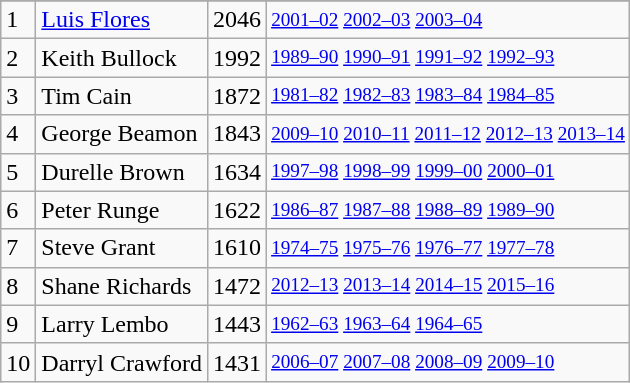<table class="wikitable">
<tr>
</tr>
<tr>
<td>1</td>
<td><a href='#'>Luis Flores</a></td>
<td>2046</td>
<td style="font-size:80%;"><a href='#'>2001–02</a> <a href='#'>2002–03</a> <a href='#'>2003–04</a></td>
</tr>
<tr>
<td>2</td>
<td>Keith Bullock</td>
<td>1992</td>
<td style="font-size:80%;"><a href='#'>1989–90</a> <a href='#'>1990–91</a> <a href='#'>1991–92</a> <a href='#'>1992–93</a></td>
</tr>
<tr>
<td>3</td>
<td>Tim Cain</td>
<td>1872</td>
<td style="font-size:80%;"><a href='#'>1981–82</a> <a href='#'>1982–83</a> <a href='#'>1983–84</a> <a href='#'>1984–85</a></td>
</tr>
<tr>
<td>4</td>
<td>George Beamon</td>
<td>1843</td>
<td style="font-size:80%;"><a href='#'>2009–10</a> <a href='#'>2010–11</a> <a href='#'>2011–12</a> <a href='#'>2012–13</a> <a href='#'>2013–14</a></td>
</tr>
<tr>
<td>5</td>
<td>Durelle Brown</td>
<td>1634</td>
<td style="font-size:80%;"><a href='#'>1997–98</a> <a href='#'>1998–99</a> <a href='#'>1999–00</a> <a href='#'>2000–01</a></td>
</tr>
<tr>
<td>6</td>
<td>Peter Runge</td>
<td>1622</td>
<td style="font-size:80%;"><a href='#'>1986–87</a> <a href='#'>1987–88</a> <a href='#'>1988–89</a> <a href='#'>1989–90</a></td>
</tr>
<tr>
<td>7</td>
<td>Steve Grant</td>
<td>1610</td>
<td style="font-size:80%;"><a href='#'>1974–75</a> <a href='#'>1975–76</a> <a href='#'>1976–77</a> <a href='#'>1977–78</a></td>
</tr>
<tr>
<td>8</td>
<td>Shane Richards</td>
<td>1472</td>
<td style="font-size:80%;"><a href='#'>2012–13</a> <a href='#'>2013–14</a> <a href='#'>2014–15</a> <a href='#'>2015–16</a></td>
</tr>
<tr>
<td>9</td>
<td>Larry Lembo</td>
<td>1443</td>
<td style="font-size:80%;"><a href='#'>1962–63</a> <a href='#'>1963–64</a> <a href='#'>1964–65</a></td>
</tr>
<tr>
<td>10</td>
<td>Darryl Crawford</td>
<td>1431</td>
<td style="font-size:80%;"><a href='#'>2006–07</a> <a href='#'>2007–08</a> <a href='#'>2008–09</a> <a href='#'>2009–10</a></td>
</tr>
</table>
